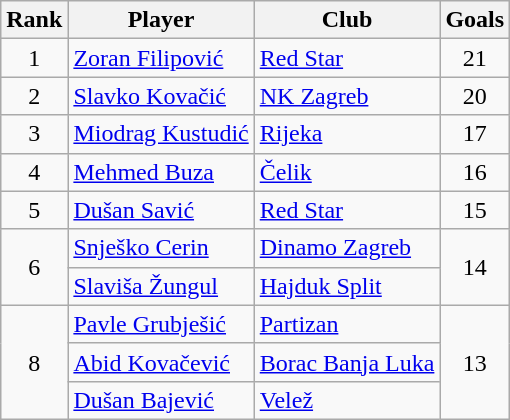<table class="wikitable" style="text-align:center">
<tr>
<th>Rank</th>
<th>Player</th>
<th>Club</th>
<th>Goals</th>
</tr>
<tr>
<td rowspan="1">1</td>
<td align="left"> <a href='#'>Zoran Filipović</a></td>
<td align="left"><a href='#'>Red Star</a></td>
<td>21</td>
</tr>
<tr>
<td rowspan="1">2</td>
<td align="left"> <a href='#'>Slavko Kovačić</a></td>
<td align="left"><a href='#'>NK Zagreb</a></td>
<td>20</td>
</tr>
<tr>
<td rowspan="1">3</td>
<td align="left"> <a href='#'>Miodrag Kustudić</a></td>
<td align="left"><a href='#'>Rijeka</a></td>
<td>17</td>
</tr>
<tr>
<td rowspan="1">4</td>
<td align="left"> <a href='#'>Mehmed Buza</a></td>
<td align="left"><a href='#'>Čelik</a></td>
<td>16</td>
</tr>
<tr>
<td rowspan="1">5</td>
<td align="left"> <a href='#'>Dušan Savić</a></td>
<td align="left"><a href='#'>Red Star</a></td>
<td>15</td>
</tr>
<tr>
<td rowspan="2">6</td>
<td align="left"> <a href='#'>Snješko Cerin</a></td>
<td align="left"><a href='#'>Dinamo Zagreb</a></td>
<td rowspan="2">14</td>
</tr>
<tr>
<td align="left"> <a href='#'>Slaviša Žungul</a></td>
<td align="left"><a href='#'>Hajduk Split</a></td>
</tr>
<tr>
<td rowspan="3">8</td>
<td align="left"> <a href='#'>Pavle Grubješić</a></td>
<td align="left"><a href='#'>Partizan</a></td>
<td rowspan="3">13</td>
</tr>
<tr>
<td align="left"> <a href='#'>Abid Kovačević</a></td>
<td align="left"><a href='#'>Borac Banja Luka</a></td>
</tr>
<tr>
<td align="left"> <a href='#'>Dušan Bajević</a></td>
<td align="left"><a href='#'>Velež</a></td>
</tr>
</table>
